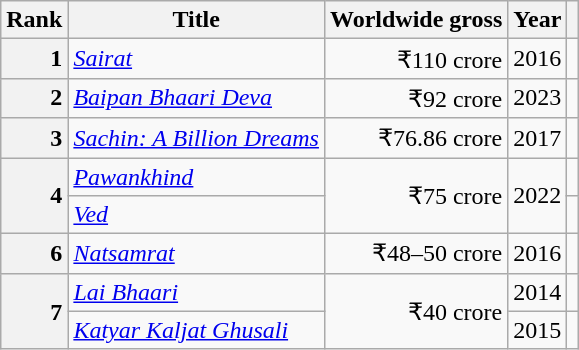<table class="wikitable sortable plainrowheaders">
<tr>
<th scope="col">Rank</th>
<th scope="col">Title</th>
<th scope="col">Worldwide gross</th>
<th scope="col">Year</th>
<th scope="col" class="unsortable"></th>
</tr>
<tr>
<th scope="row" style=text-align:right>1</th>
<td><em><a href='#'>Sairat</a></em></td>
<td align="right">₹110 crore</td>
<td align="center">2016</td>
<td align="center"></td>
</tr>
<tr>
<th scope="row" style=text-align:right>2</th>
<td><em><a href='#'>Baipan Bhaari Deva</a></em></td>
<td align="right">₹92 crore</td>
<td align="center">2023</td>
<td align="center"></td>
</tr>
<tr>
<th scope="row" style=text-align:right>3</th>
<td><em><a href='#'>Sachin: A Billion Dreams</a></em></td>
<td align="right">₹76.86 crore</td>
<td align="center">2017</td>
<td align="center"></td>
</tr>
<tr>
<th rowspan="2" scope="row" style="text-align:right">4</th>
<td><em><a href='#'>Pawankhind</a></em></td>
<td rowspan="2" align="right">₹75 crore</td>
<td rowspan="2" align="center">2022</td>
<td align="center"></td>
</tr>
<tr>
<td><em><a href='#'>Ved</a></em></td>
<td align="center"></td>
</tr>
<tr>
<th scope="row" style=text-align:right>6</th>
<td><em><a href='#'>Natsamrat</a></em></td>
<td align="right">₹48–50 crore</td>
<td align="center">2016</td>
<td align="center"></td>
</tr>
<tr>
<th rowspan="2" scope="row" style="text-align:right">7</th>
<td><em><a href='#'>Lai Bhaari</a></em></td>
<td rowspan="2" align="right">₹40 crore</td>
<td align="center">2014</td>
<td align="center"></td>
</tr>
<tr>
<td><em><a href='#'>Katyar Kaljat Ghusali</a></em></td>
<td align="center">2015</td>
<td align="center"></td>
</tr>
</table>
